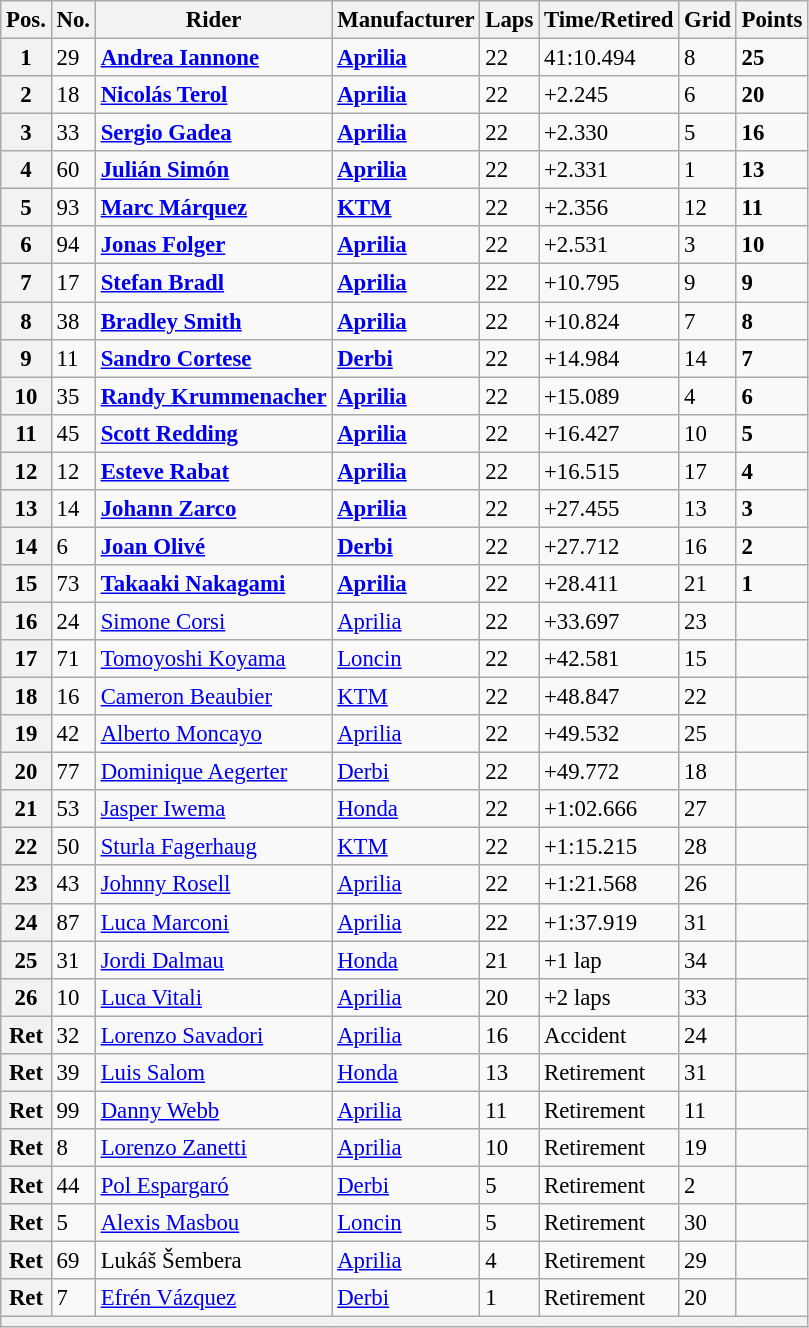<table class="wikitable" style="font-size: 95%;">
<tr>
<th>Pos.</th>
<th>No.</th>
<th>Rider</th>
<th>Manufacturer</th>
<th>Laps</th>
<th>Time/Retired</th>
<th>Grid</th>
<th>Points</th>
</tr>
<tr>
<th>1</th>
<td>29</td>
<td> <strong><a href='#'>Andrea Iannone</a></strong></td>
<td><strong><a href='#'>Aprilia</a></strong></td>
<td>22</td>
<td>41:10.494</td>
<td>8</td>
<td><strong>25</strong></td>
</tr>
<tr>
<th>2</th>
<td>18</td>
<td> <strong><a href='#'>Nicolás Terol</a></strong></td>
<td><strong><a href='#'>Aprilia</a></strong></td>
<td>22</td>
<td>+2.245</td>
<td>6</td>
<td><strong>20</strong></td>
</tr>
<tr>
<th>3</th>
<td>33</td>
<td> <strong><a href='#'>Sergio Gadea</a></strong></td>
<td><strong><a href='#'>Aprilia</a></strong></td>
<td>22</td>
<td>+2.330</td>
<td>5</td>
<td><strong>16</strong></td>
</tr>
<tr>
<th>4</th>
<td>60</td>
<td> <strong><a href='#'>Julián Simón</a></strong></td>
<td><strong><a href='#'>Aprilia</a></strong></td>
<td>22</td>
<td>+2.331</td>
<td>1</td>
<td><strong>13</strong></td>
</tr>
<tr>
<th>5</th>
<td>93</td>
<td> <strong><a href='#'>Marc Márquez</a></strong></td>
<td><strong><a href='#'>KTM</a></strong></td>
<td>22</td>
<td>+2.356</td>
<td>12</td>
<td><strong>11</strong></td>
</tr>
<tr>
<th>6</th>
<td>94</td>
<td> <strong><a href='#'>Jonas Folger</a></strong></td>
<td><strong><a href='#'>Aprilia</a></strong></td>
<td>22</td>
<td>+2.531</td>
<td>3</td>
<td><strong>10</strong></td>
</tr>
<tr>
<th>7</th>
<td>17</td>
<td> <strong><a href='#'>Stefan Bradl</a></strong></td>
<td><strong><a href='#'>Aprilia</a></strong></td>
<td>22</td>
<td>+10.795</td>
<td>9</td>
<td><strong>9</strong></td>
</tr>
<tr>
<th>8</th>
<td>38</td>
<td> <strong><a href='#'>Bradley Smith</a></strong></td>
<td><strong><a href='#'>Aprilia</a></strong></td>
<td>22</td>
<td>+10.824</td>
<td>7</td>
<td><strong>8</strong></td>
</tr>
<tr>
<th>9</th>
<td>11</td>
<td> <strong><a href='#'>Sandro Cortese</a></strong></td>
<td><strong><a href='#'>Derbi</a></strong></td>
<td>22</td>
<td>+14.984</td>
<td>14</td>
<td><strong>7</strong></td>
</tr>
<tr>
<th>10</th>
<td>35</td>
<td> <strong><a href='#'>Randy Krummenacher</a></strong></td>
<td><strong><a href='#'>Aprilia</a></strong></td>
<td>22</td>
<td>+15.089</td>
<td>4</td>
<td><strong>6</strong></td>
</tr>
<tr>
<th>11</th>
<td>45</td>
<td> <strong><a href='#'>Scott Redding</a></strong></td>
<td><strong><a href='#'>Aprilia</a></strong></td>
<td>22</td>
<td>+16.427</td>
<td>10</td>
<td><strong>5</strong></td>
</tr>
<tr>
<th>12</th>
<td>12</td>
<td> <strong><a href='#'>Esteve Rabat</a></strong></td>
<td><strong><a href='#'>Aprilia</a></strong></td>
<td>22</td>
<td>+16.515</td>
<td>17</td>
<td><strong>4</strong></td>
</tr>
<tr>
<th>13</th>
<td>14</td>
<td> <strong><a href='#'>Johann Zarco</a></strong></td>
<td><strong><a href='#'>Aprilia</a></strong></td>
<td>22</td>
<td>+27.455</td>
<td>13</td>
<td><strong>3</strong></td>
</tr>
<tr>
<th>14</th>
<td>6</td>
<td> <strong><a href='#'>Joan Olivé</a></strong></td>
<td><strong><a href='#'>Derbi</a></strong></td>
<td>22</td>
<td>+27.712</td>
<td>16</td>
<td><strong>2</strong></td>
</tr>
<tr>
<th>15</th>
<td>73</td>
<td> <strong><a href='#'>Takaaki Nakagami</a></strong></td>
<td><strong><a href='#'>Aprilia</a></strong></td>
<td>22</td>
<td>+28.411</td>
<td>21</td>
<td><strong>1</strong></td>
</tr>
<tr>
<th>16</th>
<td>24</td>
<td> <a href='#'>Simone Corsi</a></td>
<td><a href='#'>Aprilia</a></td>
<td>22</td>
<td>+33.697</td>
<td>23</td>
<td></td>
</tr>
<tr>
<th>17</th>
<td>71</td>
<td> <a href='#'>Tomoyoshi Koyama</a></td>
<td><a href='#'>Loncin</a></td>
<td>22</td>
<td>+42.581</td>
<td>15</td>
<td></td>
</tr>
<tr>
<th>18</th>
<td>16</td>
<td> <a href='#'>Cameron Beaubier</a></td>
<td><a href='#'>KTM</a></td>
<td>22</td>
<td>+48.847</td>
<td>22</td>
<td></td>
</tr>
<tr>
<th>19</th>
<td>42</td>
<td> <a href='#'>Alberto Moncayo</a></td>
<td><a href='#'>Aprilia</a></td>
<td>22</td>
<td>+49.532</td>
<td>25</td>
<td></td>
</tr>
<tr>
<th>20</th>
<td>77</td>
<td> <a href='#'>Dominique Aegerter</a></td>
<td><a href='#'>Derbi</a></td>
<td>22</td>
<td>+49.772</td>
<td>18</td>
<td></td>
</tr>
<tr>
<th>21</th>
<td>53</td>
<td> <a href='#'>Jasper Iwema</a></td>
<td><a href='#'>Honda</a></td>
<td>22</td>
<td>+1:02.666</td>
<td>27</td>
<td></td>
</tr>
<tr>
<th>22</th>
<td>50</td>
<td> <a href='#'>Sturla Fagerhaug</a></td>
<td><a href='#'>KTM</a></td>
<td>22</td>
<td>+1:15.215</td>
<td>28</td>
<td></td>
</tr>
<tr>
<th>23</th>
<td>43</td>
<td> <a href='#'>Johnny Rosell</a></td>
<td><a href='#'>Aprilia</a></td>
<td>22</td>
<td>+1:21.568</td>
<td>26</td>
<td></td>
</tr>
<tr>
<th>24</th>
<td>87</td>
<td> <a href='#'>Luca Marconi</a></td>
<td><a href='#'>Aprilia</a></td>
<td>22</td>
<td>+1:37.919</td>
<td>31</td>
<td></td>
</tr>
<tr>
<th>25</th>
<td>31</td>
<td> <a href='#'>Jordi Dalmau</a></td>
<td><a href='#'>Honda</a></td>
<td>21</td>
<td>+1 lap</td>
<td>34</td>
<td></td>
</tr>
<tr>
<th>26</th>
<td>10</td>
<td> <a href='#'>Luca Vitali</a></td>
<td><a href='#'>Aprilia</a></td>
<td>20</td>
<td>+2 laps</td>
<td>33</td>
<td></td>
</tr>
<tr>
<th>Ret</th>
<td>32</td>
<td> <a href='#'>Lorenzo Savadori</a></td>
<td><a href='#'>Aprilia</a></td>
<td>16</td>
<td>Accident</td>
<td>24</td>
<td></td>
</tr>
<tr>
<th>Ret</th>
<td>39</td>
<td> <a href='#'>Luis Salom</a></td>
<td><a href='#'>Honda</a></td>
<td>13</td>
<td>Retirement</td>
<td>31</td>
<td></td>
</tr>
<tr>
<th>Ret</th>
<td>99</td>
<td> <a href='#'>Danny Webb</a></td>
<td><a href='#'>Aprilia</a></td>
<td>11</td>
<td>Retirement</td>
<td>11</td>
<td></td>
</tr>
<tr>
<th>Ret</th>
<td>8</td>
<td> <a href='#'>Lorenzo Zanetti</a></td>
<td><a href='#'>Aprilia</a></td>
<td>10</td>
<td>Retirement</td>
<td>19</td>
<td></td>
</tr>
<tr>
<th>Ret</th>
<td>44</td>
<td> <a href='#'>Pol Espargaró</a></td>
<td><a href='#'>Derbi</a></td>
<td>5</td>
<td>Retirement</td>
<td>2</td>
<td></td>
</tr>
<tr>
<th>Ret</th>
<td>5</td>
<td> <a href='#'>Alexis Masbou</a></td>
<td><a href='#'>Loncin</a></td>
<td>5</td>
<td>Retirement</td>
<td>30</td>
<td></td>
</tr>
<tr>
<th>Ret</th>
<td>69</td>
<td> Lukáš Šembera</td>
<td><a href='#'>Aprilia</a></td>
<td>4</td>
<td>Retirement</td>
<td>29</td>
<td></td>
</tr>
<tr>
<th>Ret</th>
<td>7</td>
<td> <a href='#'>Efrén Vázquez</a></td>
<td><a href='#'>Derbi</a></td>
<td>1</td>
<td>Retirement</td>
<td>20</td>
<td></td>
</tr>
<tr>
<th colspan=8></th>
</tr>
</table>
